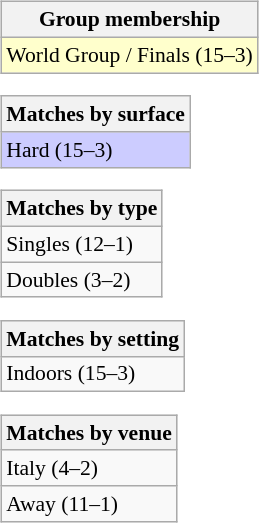<table>
<tr valign=top>
<td><br><table class="wikitable" style=font-size:90%>
<tr>
<th>Group membership</th>
</tr>
<tr style="background:#ffc;">
<td>World Group / Finals (15–3)</td>
</tr>
</table>
<table class="wikitable" style=font-size:90%>
<tr>
<th>Matches by surface</th>
</tr>
<tr style="background:#ccf;">
<td>Hard (15–3)</td>
</tr>
</table>
<table class="wikitable" style=font-size:90%>
<tr>
<th>Matches by type</th>
</tr>
<tr>
<td>Singles (12–1)</td>
</tr>
<tr>
<td>Doubles (3–2)</td>
</tr>
</table>
<table class="wikitable" style=font-size:90%>
<tr>
<th>Matches by setting</th>
</tr>
<tr>
<td>Indoors (15–3)</td>
</tr>
</table>
<table class="wikitable" style=font-size:90%>
<tr>
<th>Matches by venue</th>
</tr>
<tr>
<td>Italy (4–2)</td>
</tr>
<tr>
<td>Away (11–1)</td>
</tr>
</table>
</td>
</tr>
</table>
